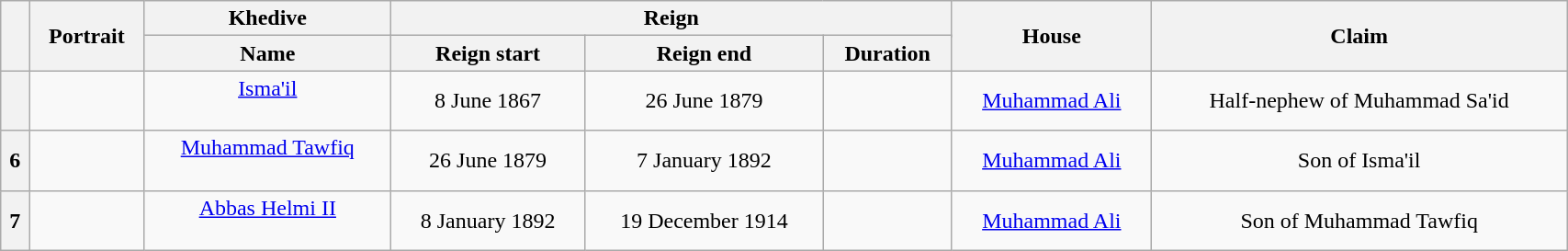<table class="wikitable" style="text-align:center; border:1px #aaf solid; width:90%;">
<tr>
<th rowspan="3"></th>
<th rowspan="3">Portrait</th>
<th><strong>Khedive</strong></th>
<th colspan="3" rowspan="2">Reign</th>
<th rowspan="3">House</th>
<th rowspan="3">Claim<br></th>
</tr>
<tr>
<th rowspan="2"><strong>Name</strong><br></th>
</tr>
<tr>
<th>Reign start</th>
<th>Reign end</th>
<th>Duration</th>
</tr>
<tr>
<th></th>
<td></td>
<td><a href='#'>Isma'il<br></a><br></td>
<td>8 June 1867</td>
<td>26 June 1879<br></td>
<td></td>
<td><a href='#'>Muhammad Ali</a></td>
<td>Half-nephew of Muhammad Sa'id<br></td>
</tr>
<tr>
<th>6</th>
<td></td>
<td><a href='#'>Muhammad Tawfiq<br></a><br></td>
<td>26 June 1879</td>
<td>7 January 1892</td>
<td></td>
<td><a href='#'>Muhammad Ali</a></td>
<td>Son of Isma'il<br></td>
</tr>
<tr>
<th>7</th>
<td></td>
<td><a href='#'>Abbas Helmi II<br></a><br></td>
<td>8 January 1892</td>
<td>19 December 1914<br></td>
<td></td>
<td><a href='#'>Muhammad Ali</a></td>
<td>Son of Muhammad Tawfiq<br></td>
</tr>
</table>
